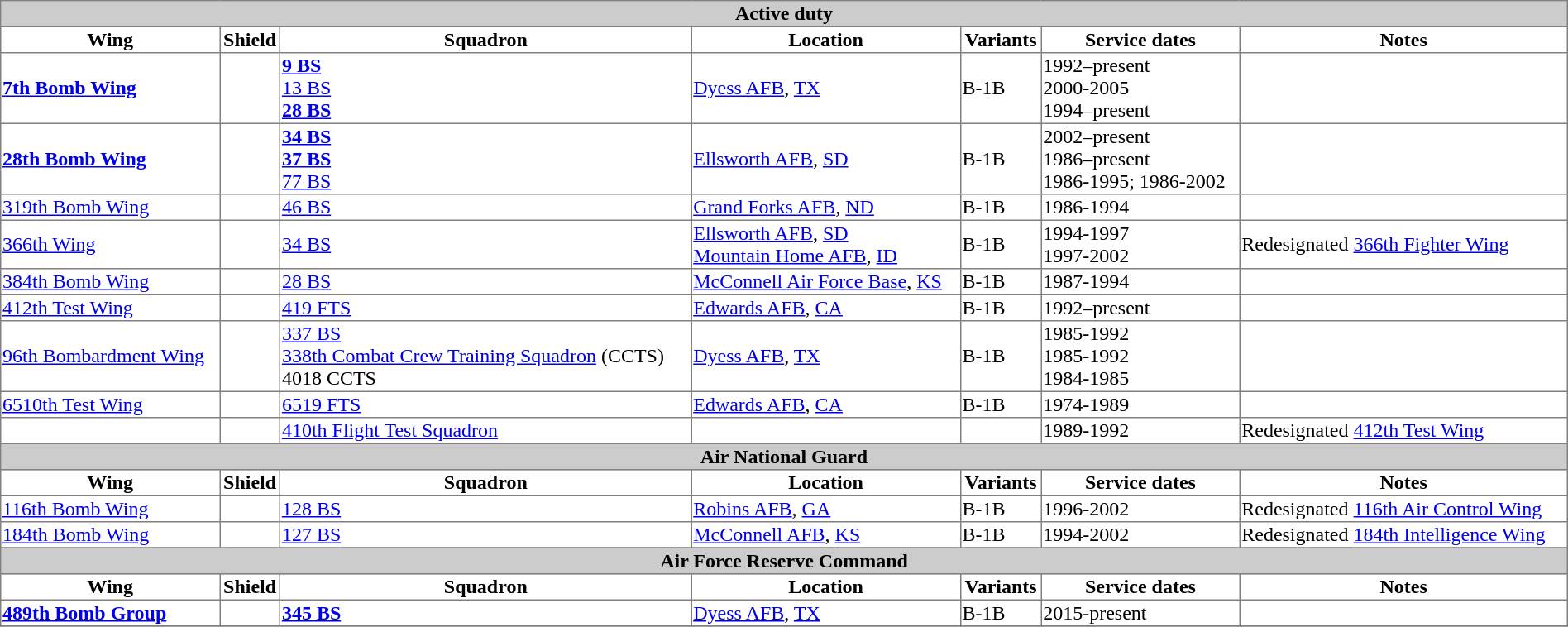<table border=1 width=100% style="border-collapse: collapse; ">
<tr style="background:#cccccc;">
<td colspan="7" align="center"><strong>Active duty</strong></td>
</tr>
<tr>
<th>Wing</th>
<th>Shield</th>
<th>Squadron</th>
<th>Location</th>
<th>Variants</th>
<th>Service dates</th>
<th>Notes</th>
</tr>
<tr>
<td><strong><a href='#'>7th Bomb Wing</a></strong></td>
<td></td>
<td><strong><a href='#'>9 BS</a></strong><br><a href='#'>13 BS</a><br><strong><a href='#'>28 BS</a></strong></td>
<td><a href='#'>Dyess AFB</a>, <a href='#'>TX</a></td>
<td>B-1B</td>
<td>1992–present <br>2000-2005 <br>1994–present</td>
<td></td>
</tr>
<tr>
<td><strong><a href='#'>28th Bomb Wing</a></strong></td>
<td></td>
<td><strong><a href='#'>34 BS</a></strong><br><strong><a href='#'>37 BS</a></strong><br><a href='#'>77 BS</a></td>
<td><a href='#'>Ellsworth AFB</a>, <a href='#'>SD</a></td>
<td>B-1B</td>
<td>2002–present<br>1986–present<br>1986-1995; 1986-2002</td>
<td></td>
</tr>
<tr>
<td><a href='#'>319th Bomb Wing</a></td>
<td></td>
<td><a href='#'>46 BS</a></td>
<td><a href='#'>Grand Forks AFB</a>, <a href='#'>ND</a></td>
<td>B-1B</td>
<td>1986-1994</td>
<td></td>
</tr>
<tr>
<td><a href='#'>366th Wing</a></td>
<td></td>
<td><a href='#'>34 BS</a></td>
<td><a href='#'>Ellsworth AFB</a>, <a href='#'>SD</a><br><a href='#'>Mountain Home AFB</a>, <a href='#'>ID</a></td>
<td>B-1B</td>
<td>1994-1997 <br>1997-2002</td>
<td>Redesignated <a href='#'>366th Fighter Wing</a></td>
</tr>
<tr>
<td><a href='#'>384th Bomb Wing</a></td>
<td></td>
<td><a href='#'>28 BS</a></td>
<td><a href='#'>McConnell Air Force Base</a>, <a href='#'>KS</a></td>
<td>B-1B</td>
<td>1987-1994</td>
<td></td>
</tr>
<tr>
<td><a href='#'>412th Test Wing</a></td>
<td></td>
<td><a href='#'>419 FTS</a></td>
<td><a href='#'>Edwards AFB</a>, <a href='#'>CA</a></td>
<td>B-1B</td>
<td>1992–present</td>
<td></td>
</tr>
<tr>
<td><a href='#'>96th Bombardment Wing</a></td>
<td></td>
<td><a href='#'>337 BS</a><br><a href='#'>338th Combat Crew Training Squadron</a> (CCTS)<br>4018 CCTS</td>
<td><a href='#'>Dyess AFB</a>, <a href='#'>TX</a></td>
<td>B-1B</td>
<td>1985-1992 <br>1985-1992 <br>1984-1985</td>
<td></td>
</tr>
<tr>
<td><a href='#'>6510th Test Wing</a></td>
<td></td>
<td><a href='#'>6519 FTS</a></td>
<td><a href='#'>Edwards AFB</a>, <a href='#'>CA</a></td>
<td>B-1B</td>
<td>1974-1989</td>
</tr>
<tr>
<td></td>
<td></td>
<td><a href='#'>410th Flight Test Squadron</a></td>
<td></td>
<td></td>
<td>1989-1992</td>
<td>Redesignated <a href='#'>412th Test Wing</a></td>
</tr>
<tr>
</tr>
<tr style="background:#cccccc;">
<td colspan="7" align="center"><strong>Air National Guard</strong></td>
</tr>
<tr>
<th>Wing</th>
<th>Shield</th>
<th>Squadron</th>
<th>Location</th>
<th>Variants</th>
<th>Service dates</th>
<th>Notes</th>
</tr>
<tr>
<td><a href='#'>116th Bomb Wing</a></td>
<td></td>
<td><a href='#'>128 BS</a></td>
<td><a href='#'>Robins AFB</a>, <a href='#'>GA</a></td>
<td>B-1B</td>
<td>1996-2002</td>
<td>Redesignated <a href='#'>116th Air Control Wing</a></td>
</tr>
<tr>
<td><a href='#'>184th Bomb Wing</a></td>
<td></td>
<td><a href='#'>127 BS</a></td>
<td><a href='#'>McConnell AFB</a>, <a href='#'>KS</a></td>
<td>B-1B</td>
<td>1994-2002</td>
<td>Redesignated <a href='#'>184th Intelligence Wing</a></td>
</tr>
<tr>
</tr>
<tr style="background:#cccccc;">
<td colspan="7" align="center"><strong>Air Force Reserve Command</strong></td>
</tr>
<tr>
<th>Wing</th>
<th>Shield</th>
<th>Squadron</th>
<th>Location</th>
<th>Variants</th>
<th>Service dates</th>
<th>Notes</th>
</tr>
<tr>
<td><strong><a href='#'>489th Bomb Group</a></strong></td>
<td></td>
<td><strong><a href='#'>345 BS</a></strong></td>
<td><a href='#'>Dyess AFB</a>, <a href='#'>TX</a></td>
<td>B-1B</td>
<td>2015-present</td>
<td></td>
</tr>
<tr>
</tr>
</table>
